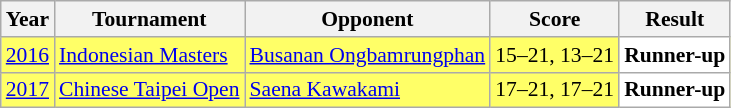<table class="sortable wikitable" style="font-size: 90%;">
<tr>
<th>Year</th>
<th>Tournament</th>
<th>Opponent</th>
<th>Score</th>
<th>Result</th>
</tr>
<tr style="background:#FFFF67">
<td align="center"><a href='#'>2016</a></td>
<td align="left"><a href='#'>Indonesian Masters</a></td>
<td align="left"> <a href='#'>Busanan Ongbamrungphan</a></td>
<td align="left">15–21, 13–21</td>
<td style="text-align:left; background:white"> <strong>Runner-up</strong></td>
</tr>
<tr style="background:#FFFF67">
<td align="center"><a href='#'>2017</a></td>
<td align="left"><a href='#'>Chinese Taipei Open</a></td>
<td align="left"> <a href='#'>Saena Kawakami</a></td>
<td align="left">17–21, 17–21</td>
<td style="text-align:left; background:white"> <strong>Runner-up</strong></td>
</tr>
</table>
